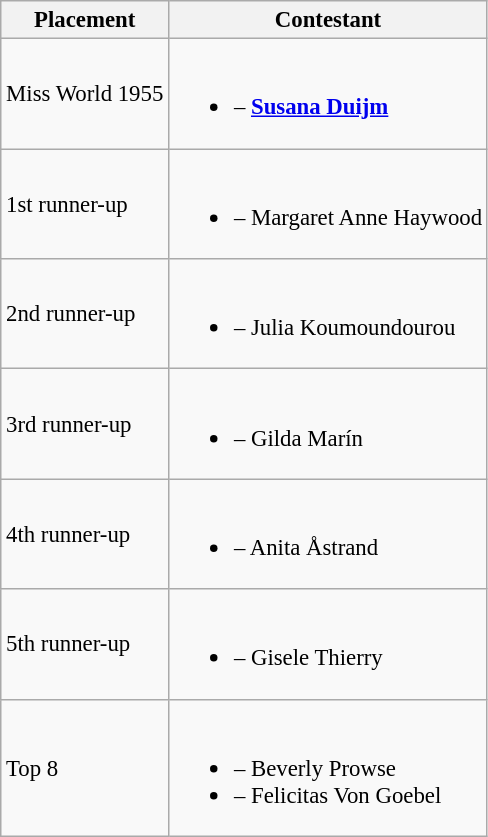<table class="wikitable sortable" style="font-size:95%;">
<tr>
<th>Placement</th>
<th>Contestant</th>
</tr>
<tr>
<td>Miss World 1955</td>
<td><br><ul><li><strong></strong> – <strong><a href='#'>Susana Duijm</a></strong></li></ul></td>
</tr>
<tr>
<td>1st runner-up</td>
<td><br><ul><li> – Margaret Anne Haywood</li></ul></td>
</tr>
<tr>
<td>2nd runner-up</td>
<td><br><ul><li> – Julia Koumoundourou</li></ul></td>
</tr>
<tr>
<td>3rd runner-up</td>
<td><br><ul><li> – Gilda Marín</li></ul></td>
</tr>
<tr>
<td>4th runner-up</td>
<td><br><ul><li> – Anita Åstrand</li></ul></td>
</tr>
<tr>
<td>5th runner-up</td>
<td><br><ul><li> – Gisele Thierry</li></ul></td>
</tr>
<tr>
<td>Top 8</td>
<td><br><ul><li> – Beverly Prowse</li><li> – Felicitas Von Goebel</li></ul></td>
</tr>
</table>
